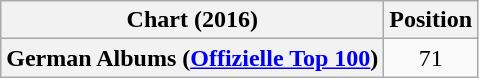<table class="wikitable sortable plainrowheaders" style="text-align:center;">
<tr>
<th scope="col">Chart (2016)</th>
<th scope="col">Position</th>
</tr>
<tr>
<th scope="row">German Albums (<a href='#'>Offizielle Top 100</a>)</th>
<td style="text-align:center;">71</td>
</tr>
</table>
